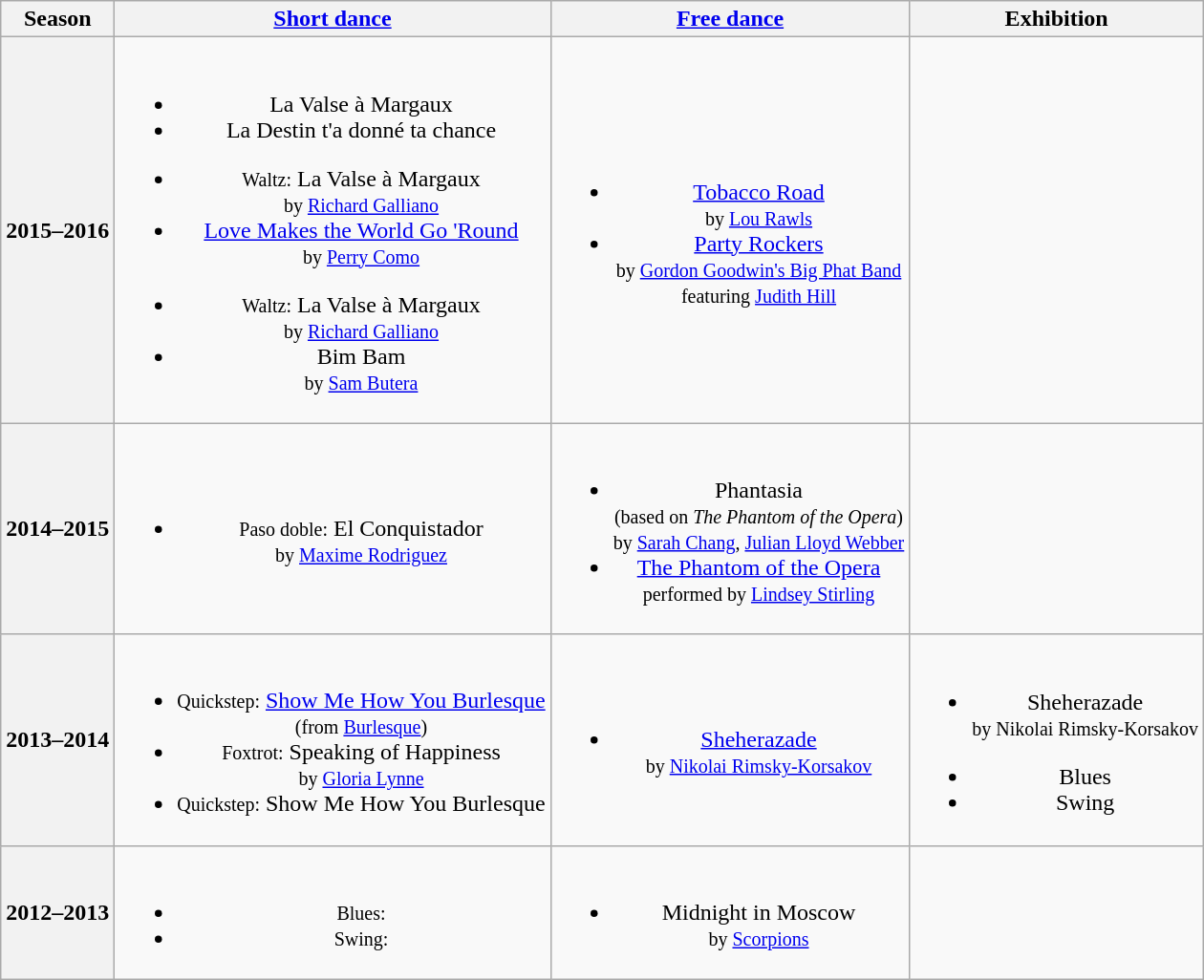<table class="wikitable" style="text-align:center">
<tr>
<th>Season</th>
<th><a href='#'>Short dance</a></th>
<th><a href='#'>Free dance</a></th>
<th>Exhibition</th>
</tr>
<tr>
<th>2015–2016 <br> </th>
<td><br><ul><li> La Valse à Margaux <br></li><li> La Destin t'a donné ta chance <br></li></ul><ul><li><small>Waltz:</small> La Valse à Margaux <br><small> by <a href='#'>Richard Galliano</a> </small></li><li><a href='#'>Love Makes the World Go 'Round</a>  <br><small> by <a href='#'>Perry Como</a></small></li></ul><ul><li><small>Waltz:</small> La Valse à Margaux <br><small> by <a href='#'>Richard Galliano</a> </small></li><li>Bim Bam <br><small> by <a href='#'>Sam Butera</a></small></li></ul></td>
<td><br><ul><li><a href='#'>Tobacco Road</a> <br><small> by <a href='#'>Lou Rawls</a></small></li><li><a href='#'>Party Rockers</a> <br><small> by <a href='#'>Gordon Goodwin's Big Phat Band</a> <br> featuring <a href='#'>Judith Hill</a> </small></li></ul></td>
<td></td>
</tr>
<tr>
<th>2014–2015 <br> </th>
<td><br><ul><li><small>Paso doble:</small> El Conquistador <br><small> by <a href='#'>Maxime Rodriguez</a> </small></li></ul></td>
<td><br><ul><li>Phantasia <br><small> (based on <em>The Phantom of the Opera</em>) <br> by <a href='#'>Sarah Chang</a>, <a href='#'>Julian Lloyd Webber</a> </small></li><li><a href='#'>The Phantom of the Opera</a> <br><small> performed by <a href='#'>Lindsey Stirling</a> </small></li></ul></td>
<td></td>
</tr>
<tr>
<th>2013–2014 <br> </th>
<td><br><ul><li><small>Quickstep:</small> <a href='#'>Show Me How You Burlesque</a> <br><small> (from <a href='#'>Burlesque</a>) </small></li><li><small>Foxtrot:</small> Speaking of Happiness <br><small> by <a href='#'>Gloria Lynne</a> </small></li><li><small>Quickstep:</small> Show Me How You Burlesque</li></ul></td>
<td><br><ul><li><a href='#'>Sheherazade</a> <br><small> by <a href='#'>Nikolai Rimsky-Korsakov</a> </small></li></ul></td>
<td><br><ul><li>Sheherazade <br><small> by Nikolai Rimsky-Korsakov </small></li></ul><ul><li>Blues</li><li>Swing</li></ul></td>
</tr>
<tr>
<th>2012–2013 <br> </th>
<td><br><ul><li><small>Blues:</small></li><li><small>Swing:</small></li></ul></td>
<td><br><ul><li>Midnight in Moscow <br><small> by <a href='#'>Scorpions</a> </small></li></ul></td>
<td></td>
</tr>
</table>
